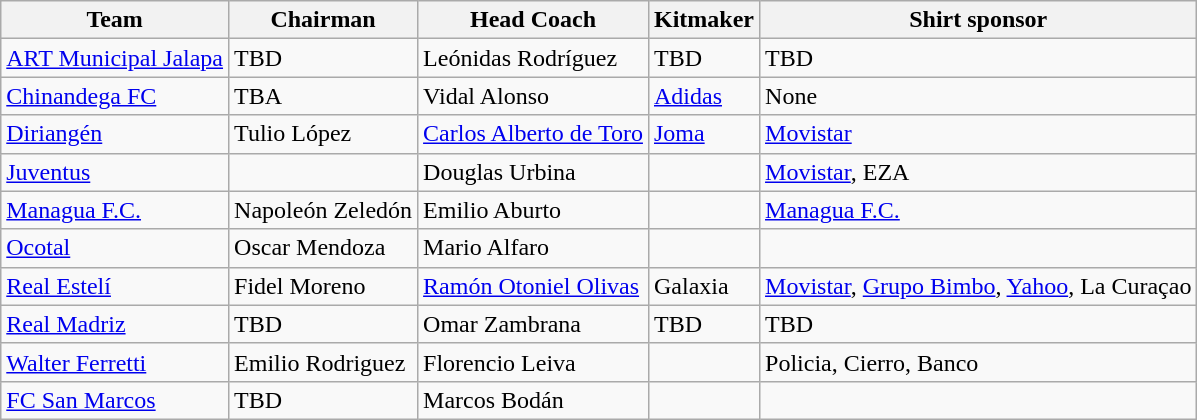<table class="wikitable sortable" style="text-align: left;">
<tr>
<th>Team</th>
<th>Chairman</th>
<th>Head Coach</th>
<th>Kitmaker</th>
<th>Shirt sponsor</th>
</tr>
<tr>
<td><a href='#'>ART Municipal Jalapa</a></td>
<td> TBD</td>
<td> Leónidas Rodríguez</td>
<td>TBD</td>
<td>TBD</td>
</tr>
<tr>
<td><a href='#'>Chinandega FC</a></td>
<td> TBA</td>
<td> Vidal Alonso</td>
<td><a href='#'>Adidas</a></td>
<td>None</td>
</tr>
<tr>
<td><a href='#'>Diriangén</a></td>
<td> Tulio López</td>
<td> <a href='#'>Carlos Alberto de Toro</a></td>
<td><a href='#'>Joma</a></td>
<td><a href='#'>Movistar</a></td>
</tr>
<tr>
<td><a href='#'>Juventus</a></td>
<td></td>
<td> Douglas Urbina</td>
<td></td>
<td><a href='#'>Movistar</a>, EZA</td>
</tr>
<tr>
<td><a href='#'>Managua F.C.</a></td>
<td> Napoleón Zeledón</td>
<td> Emilio Aburto</td>
<td></td>
<td><a href='#'>Managua F.C.</a></td>
</tr>
<tr>
<td><a href='#'>Ocotal</a></td>
<td> Oscar Mendoza</td>
<td> Mario Alfaro</td>
<td></td>
<td></td>
</tr>
<tr>
<td><a href='#'>Real Estelí</a></td>
<td> Fidel Moreno</td>
<td> <a href='#'>Ramón Otoniel Olivas</a></td>
<td>Galaxia</td>
<td><a href='#'>Movistar</a>, <a href='#'>Grupo Bimbo</a>, <a href='#'>Yahoo</a>, La Curaçao</td>
</tr>
<tr>
<td><a href='#'>Real Madriz</a></td>
<td> TBD</td>
<td> Omar Zambrana</td>
<td>TBD</td>
<td>TBD</td>
</tr>
<tr>
<td><a href='#'>Walter Ferretti</a></td>
<td> Emilio Rodriguez</td>
<td> Florencio Leiva</td>
<td></td>
<td>Policia, Cierro, Banco</td>
</tr>
<tr>
<td><a href='#'>FC San Marcos</a></td>
<td> TBD</td>
<td> Marcos Bodán</td>
<td></td>
<td></td>
</tr>
</table>
